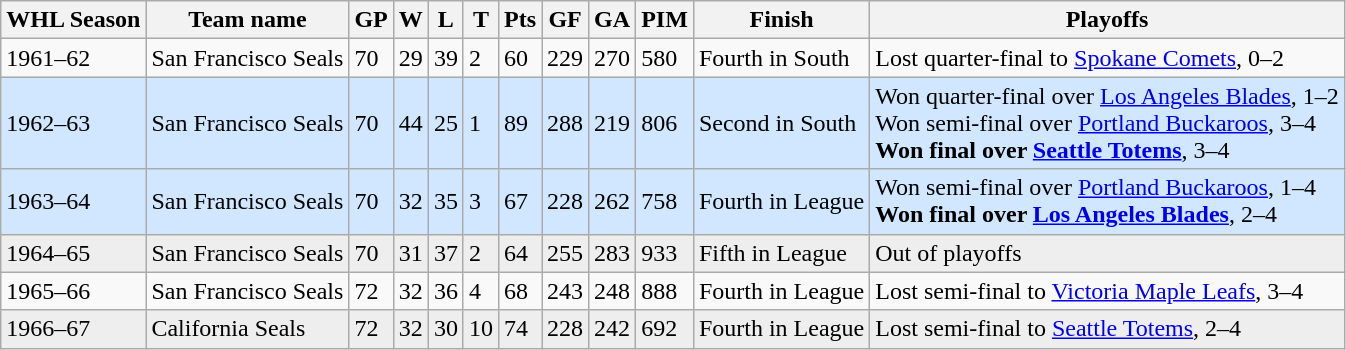<table class="wikitable">
<tr>
<th>WHL Season</th>
<th>Team name</th>
<th>GP</th>
<th>W</th>
<th>L</th>
<th>T</th>
<th>Pts</th>
<th>GF</th>
<th>GA</th>
<th>PIM</th>
<th>Finish</th>
<th>Playoffs</th>
</tr>
<tr>
<td>1961–62</td>
<td>San Francisco Seals</td>
<td>70</td>
<td>29</td>
<td>39</td>
<td>2</td>
<td>60</td>
<td>229</td>
<td>270</td>
<td>580</td>
<td>Fourth in South</td>
<td>Lost quarter-final to <a href='#'>Spokane Comets</a>, 0–2</td>
</tr>
<tr bgcolor="D0E7FF">
<td>1962–63</td>
<td>San Francisco Seals</td>
<td>70</td>
<td>44</td>
<td>25</td>
<td>1</td>
<td>89</td>
<td>288</td>
<td>219</td>
<td>806</td>
<td>Second in South</td>
<td>Won quarter-final over <a href='#'>Los Angeles Blades</a>, 1–2<br>Won semi-final over <a href='#'>Portland Buckaroos</a>, 3–4<br><strong>Won final over <a href='#'>Seattle Totems</a></strong>, 3–4</td>
</tr>
<tr bgcolor="D0E7FF">
<td>1963–64</td>
<td>San Francisco Seals</td>
<td>70</td>
<td>32</td>
<td>35</td>
<td>3</td>
<td>67</td>
<td>228</td>
<td>262</td>
<td>758</td>
<td>Fourth in League</td>
<td>Won semi-final over <a href='#'>Portland Buckaroos</a>, 1–4<br><strong>Won final over <a href='#'>Los Angeles Blades</a></strong>, 2–4</td>
</tr>
<tr bgcolor="#eeeeee">
<td>1964–65</td>
<td>San Francisco Seals</td>
<td>70</td>
<td>31</td>
<td>37</td>
<td>2</td>
<td>64</td>
<td>255</td>
<td>283</td>
<td>933</td>
<td>Fifth in League</td>
<td>Out of playoffs</td>
</tr>
<tr>
<td>1965–66</td>
<td>San Francisco Seals</td>
<td>72</td>
<td>32</td>
<td>36</td>
<td>4</td>
<td>68</td>
<td>243</td>
<td>248</td>
<td>888</td>
<td>Fourth in League</td>
<td>Lost semi-final to <a href='#'>Victoria Maple Leafs</a>, 3–4</td>
</tr>
<tr bgcolor="#eeeeee">
<td>1966–67</td>
<td>California Seals</td>
<td>72</td>
<td>32</td>
<td>30</td>
<td>10</td>
<td>74</td>
<td>228</td>
<td>242</td>
<td>692</td>
<td>Fourth in League</td>
<td>Lost semi-final to <a href='#'>Seattle Totems</a>, 2–4</td>
</tr>
</table>
